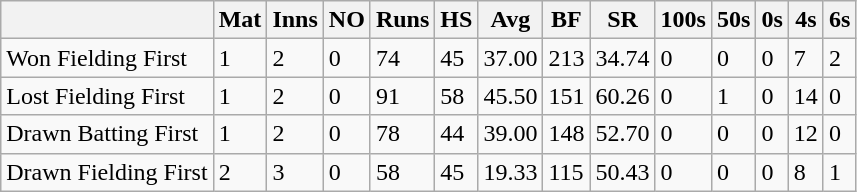<table class="wikitable">
<tr>
<th></th>
<th>Mat</th>
<th>Inns</th>
<th>NO</th>
<th>Runs</th>
<th>HS</th>
<th>Avg</th>
<th>BF</th>
<th>SR</th>
<th>100s</th>
<th>50s</th>
<th>0s</th>
<th>4s</th>
<th>6s</th>
</tr>
<tr>
<td>Won Fielding First</td>
<td>1</td>
<td>2</td>
<td>0</td>
<td>74</td>
<td>45</td>
<td>37.00</td>
<td>213</td>
<td>34.74</td>
<td>0</td>
<td>0</td>
<td>0</td>
<td>7</td>
<td>2</td>
</tr>
<tr>
<td>Lost Fielding First</td>
<td>1</td>
<td>2</td>
<td>0</td>
<td>91</td>
<td>58</td>
<td>45.50</td>
<td>151</td>
<td>60.26</td>
<td>0</td>
<td>1</td>
<td>0</td>
<td>14</td>
<td>0</td>
</tr>
<tr>
<td>Drawn Batting First</td>
<td>1</td>
<td>2</td>
<td>0</td>
<td>78</td>
<td>44</td>
<td>39.00</td>
<td>148</td>
<td>52.70</td>
<td>0</td>
<td>0</td>
<td>0</td>
<td>12</td>
<td>0</td>
</tr>
<tr>
<td>Drawn Fielding First</td>
<td>2</td>
<td>3</td>
<td>0</td>
<td>58</td>
<td>45</td>
<td>19.33</td>
<td>115</td>
<td>50.43</td>
<td>0</td>
<td>0</td>
<td>0</td>
<td>8</td>
<td>1</td>
</tr>
</table>
